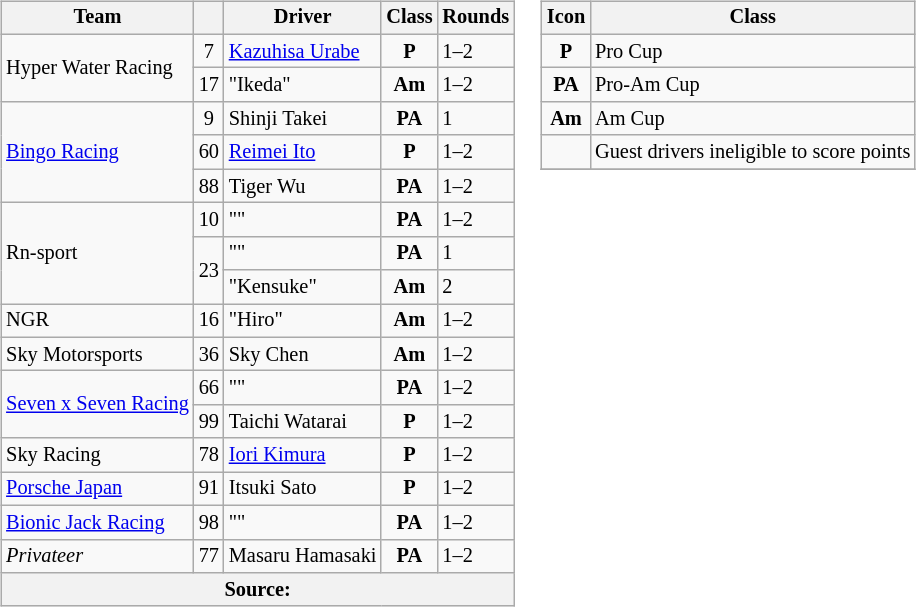<table>
<tr>
<td><br><table class="wikitable" style="font-size: 85%;">
<tr>
<th>Team</th>
<th></th>
<th>Driver</th>
<th>Class</th>
<th>Rounds</th>
</tr>
<tr>
<td rowspan="2"> Hyper Water Racing</td>
<td align="center">7</td>
<td> <a href='#'>Kazuhisa Urabe</a></td>
<td align="center"><strong><span>P</span></strong></td>
<td>1–2</td>
</tr>
<tr>
<td align="center">17</td>
<td> "Ikeda"</td>
<td align="center"><strong><span>Am</span></strong></td>
<td>1–2</td>
</tr>
<tr>
<td rowspan="3"> <a href='#'>Bingo Racing</a></td>
<td align="center">9</td>
<td> Shinji Takei</td>
<td align="center"><strong><span>PA</span></strong></td>
<td>1</td>
</tr>
<tr>
<td align="center">60</td>
<td> <a href='#'>Reimei Ito</a></td>
<td align="center"><strong><span>P</span></strong></td>
<td>1–2</td>
</tr>
<tr>
<td align="center">88</td>
<td> Tiger Wu</td>
<td align="center"><strong><span>PA</span></strong></td>
<td>1–2</td>
</tr>
<tr>
<td rowspan="3"> Rn-sport</td>
<td align="center">10</td>
<td> ""</td>
<td align="center"><strong><span>PA</span></strong></td>
<td>1–2</td>
</tr>
<tr>
<td align="center" rowspan="2">23</td>
<td> ""</td>
<td align="center"><strong><span>PA</span></strong></td>
<td>1</td>
</tr>
<tr>
<td> "Kensuke"</td>
<td align="center"><strong><span>Am</span></strong></td>
<td>2</td>
</tr>
<tr>
<td> NGR</td>
<td align="center">16</td>
<td> "Hiro"</td>
<td align="center"><strong><span>Am</span></strong></td>
<td>1–2</td>
</tr>
<tr>
<td> Sky Motorsports</td>
<td align="center">36</td>
<td> Sky Chen</td>
<td align="center"><strong><span>Am</span></strong></td>
<td>1–2</td>
</tr>
<tr>
<td rowspan="2"> <a href='#'>Seven x Seven Racing</a></td>
<td align="center">66</td>
<td> ""</td>
<td align="center"><strong><span>PA</span></strong></td>
<td>1–2</td>
</tr>
<tr>
<td align="center">99</td>
<td> Taichi Watarai</td>
<td align="center"><strong><span>P</span></strong></td>
<td>1–2</td>
</tr>
<tr>
<td> Sky Racing</td>
<td align="center">78</td>
<td> <a href='#'>Iori Kimura</a></td>
<td align="center"><strong><span>P</span></strong></td>
<td>1–2</td>
</tr>
<tr>
<td> <a href='#'>Porsche Japan</a></td>
<td align="center">91</td>
<td> Itsuki Sato</td>
<td align="center"><strong><span>P</span></strong></td>
<td>1–2</td>
</tr>
<tr>
<td> <a href='#'>Bionic Jack Racing</a></td>
<td align="center">98</td>
<td> ""</td>
<td align="center"><strong><span>PA</span></strong></td>
<td>1–2</td>
</tr>
<tr>
<td><em>Privateer</em></td>
<td align="center">77</td>
<td> Masaru Hamasaki</td>
<td align="center"><strong><span>PA</span></strong></td>
<td>1–2</td>
</tr>
<tr>
<th colspan="5">Source:</th>
</tr>
</table>
</td>
<td valign="top"><br><table class="wikitable" style="font-size: 85%;">
<tr>
<th>Icon</th>
<th>Class</th>
</tr>
<tr>
<td align="center"><strong><span>P</span></strong></td>
<td>Pro Cup</td>
</tr>
<tr>
<td align="center"><strong><span>PA</span></strong></td>
<td>Pro-Am Cup</td>
</tr>
<tr>
<td align="center"><strong><span>Am</span></strong></td>
<td>Am Cup</td>
</tr>
<tr>
<td align="center"></td>
<td>Guest drivers ineligible to score points</td>
</tr>
<tr>
</tr>
</table>
</td>
</tr>
</table>
